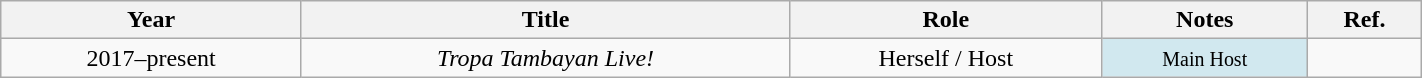<table class="wikitable" style="text-align:center" width=75%>
<tr>
<th>Year</th>
<th>Title</th>
<th>Role</th>
<th>Notes</th>
<th>Ref.</th>
</tr>
<tr>
<td>2017–present</td>
<td><em>Tropa Tambayan Live!</em></td>
<td>Herself / Host</td>
<td bgcolor="#D1E8EF"><small>Main Host</small></td>
<td></td>
</tr>
</table>
